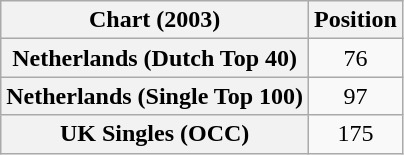<table class="wikitable sortable plainrowheaders" style="text-align:center">
<tr>
<th scope="col">Chart (2003)</th>
<th scope="col">Position</th>
</tr>
<tr>
<th scope="row">Netherlands (Dutch Top 40)</th>
<td>76</td>
</tr>
<tr>
<th scope="row">Netherlands (Single Top 100)</th>
<td>97</td>
</tr>
<tr>
<th scope="row">UK Singles (OCC)</th>
<td>175</td>
</tr>
</table>
